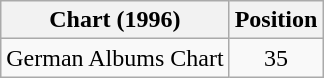<table class="wikitable sortable plainrowheaders" style="text-align:center;">
<tr>
<th scope="column">Chart (1996)</th>
<th scope="column">Position</th>
</tr>
<tr>
<td align="left">German Albums Chart</td>
<td align="center">35</td>
</tr>
</table>
